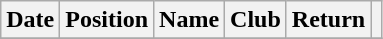<table class="wikitable" style="text-align:center;">
<tr>
<th>Date</th>
<th>Position</th>
<th>Name</th>
<th>Club</th>
<th>Return</th>
<th></th>
</tr>
<tr>
</tr>
</table>
